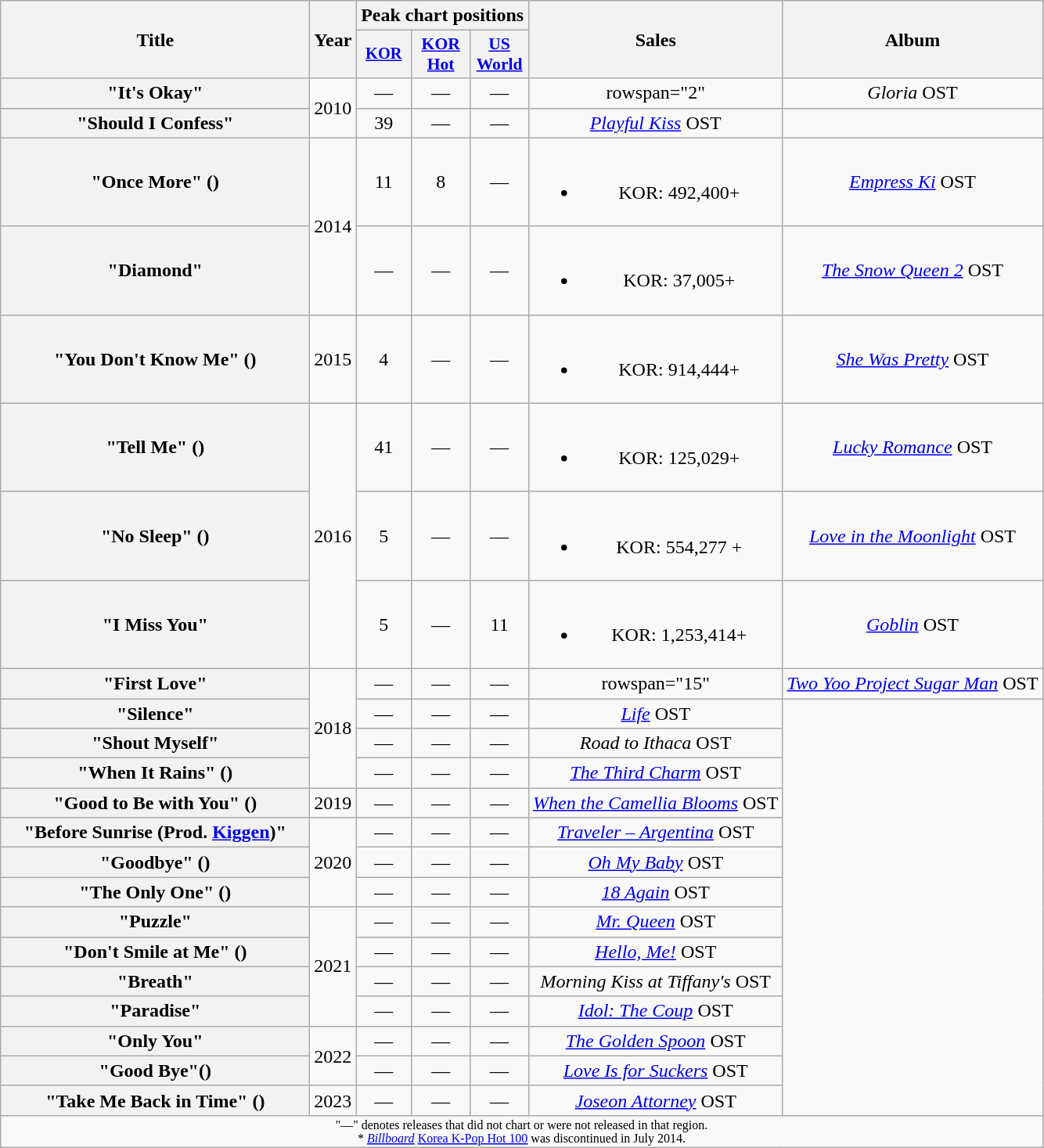<table class="wikitable plainrowheaders" style="text-align:center">
<tr>
<th rowspan="2" style="width:16em">Title</th>
<th rowspan="2">Year</th>
<th colspan="3">Peak chart positions</th>
<th rowspan="2">Sales</th>
<th rowspan="2">Album</th>
</tr>
<tr>
<th scope="col" style="width:3em;font-size:85%"><a href='#'>KOR</a><br></th>
<th style="width:3em;font-size:90%"><a href='#'>KOR<br>Hot</a><br></th>
<th style="width:3em;font-size:90%"><a href='#'>US<br>World</a><br></th>
</tr>
<tr>
<th scope="row">"It's Okay"<br></th>
<td rowspan="2">2010</td>
<td>—</td>
<td>—</td>
<td>—</td>
<td>rowspan="2" </td>
<td><em>Gloria</em> OST</td>
</tr>
<tr>
<th scope="row">"Should I Confess"</th>
<td>39</td>
<td>—</td>
<td>—</td>
<td><em><a href='#'>Playful Kiss</a></em> OST</td>
</tr>
<tr>
<th scope="row">"Once More" ()</th>
<td rowspan="2">2014</td>
<td>11</td>
<td>8</td>
<td>—</td>
<td><br><ul><li>KOR: 492,400+</li></ul></td>
<td><em><a href='#'>Empress Ki</a></em> OST</td>
</tr>
<tr>
<th scope="row">"Diamond"</th>
<td>—</td>
<td>—</td>
<td>—</td>
<td><br><ul><li>KOR: 37,005+</li></ul></td>
<td><em><a href='#'>The Snow Queen 2</a></em> OST</td>
</tr>
<tr>
<th scope="row">"You Don't Know Me" ()<br></th>
<td>2015</td>
<td>4</td>
<td>—</td>
<td>—</td>
<td><br><ul><li>KOR: 914,444+</li></ul></td>
<td><em><a href='#'>She Was Pretty</a></em> OST</td>
</tr>
<tr>
<th scope="row">"Tell Me" ()</th>
<td rowspan="3">2016</td>
<td>41</td>
<td>—</td>
<td>—</td>
<td><br><ul><li>KOR: 125,029+</li></ul></td>
<td><em><a href='#'>Lucky Romance</a></em> OST</td>
</tr>
<tr>
<th scope="row">"No Sleep" ()<br></th>
<td>5</td>
<td>—</td>
<td>—</td>
<td><br><ul><li>KOR: 554,277 +</li></ul></td>
<td><em><a href='#'>Love in the Moonlight</a></em> OST</td>
</tr>
<tr>
<th scope="row">"I Miss You"</th>
<td>5</td>
<td>—</td>
<td>11</td>
<td><br><ul><li>KOR: 1,253,414+</li></ul></td>
<td><em><a href='#'>Goblin</a></em> OST</td>
</tr>
<tr>
<th scope="row">"First Love"<br></th>
<td rowspan="4">2018</td>
<td>—</td>
<td>—</td>
<td>—</td>
<td>rowspan="15" </td>
<td><em><a href='#'>Two Yoo Project Sugar Man</a></em> OST</td>
</tr>
<tr>
<th scope="row">"Silence"</th>
<td>—</td>
<td>—</td>
<td>—</td>
<td><em><a href='#'>Life</a></em> OST </td>
</tr>
<tr>
<th scope="row">"Shout Myself"<br></th>
<td>—</td>
<td>—</td>
<td>—</td>
<td><em>Road to Ithaca</em> OST</td>
</tr>
<tr>
<th scope="row">"When It Rains" ()<br></th>
<td>—</td>
<td>—</td>
<td>—</td>
<td><em><a href='#'>The Third Charm</a></em> OST</td>
</tr>
<tr>
<th scope="row">"Good to Be with You" ()</th>
<td>2019</td>
<td>—</td>
<td>—</td>
<td>—</td>
<td><em><a href='#'>When the Camellia Blooms</a></em> OST</td>
</tr>
<tr>
<th scope="row">"Before Sunrise (Prod. <a href='#'>Kiggen</a>)"</th>
<td rowspan="3">2020</td>
<td>—</td>
<td>—</td>
<td>—</td>
<td><em><a href='#'>Traveler – Argentina</a></em> OST</td>
</tr>
<tr>
<th scope="row">"Goodbye" ()</th>
<td>—</td>
<td>—</td>
<td>—</td>
<td><em><a href='#'>Oh My Baby</a></em> OST</td>
</tr>
<tr>
<th scope="row">"The Only One" ()</th>
<td>—</td>
<td>—</td>
<td>—</td>
<td><em><a href='#'>18 Again</a></em> OST</td>
</tr>
<tr>
<th scope="row">"Puzzle"<br></th>
<td rowspan="4">2021</td>
<td>—</td>
<td>—</td>
<td>—</td>
<td><em><a href='#'>Mr. Queen</a></em> OST</td>
</tr>
<tr>
<th scope="row">"Don't Smile at Me" ()</th>
<td>—</td>
<td>—</td>
<td>—</td>
<td><em><a href='#'>Hello, Me!</a></em> OST</td>
</tr>
<tr>
<th scope="row">"Breath"</th>
<td>—</td>
<td>—</td>
<td>—</td>
<td><em>Morning Kiss at Tiffany's</em> OST</td>
</tr>
<tr>
<th scope="row">"Paradise"</th>
<td>—</td>
<td>—</td>
<td>—</td>
<td><em><a href='#'>Idol: The Coup</a></em> OST</td>
</tr>
<tr>
<th scope="row">"Only You"</th>
<td rowspan="2">2022</td>
<td>—</td>
<td>—</td>
<td>—</td>
<td><em><a href='#'>The Golden Spoon</a></em> OST</td>
</tr>
<tr>
<th scope="row">"Good Bye"()</th>
<td>—</td>
<td>—</td>
<td>—</td>
<td><em><a href='#'>Love Is for Suckers</a></em> OST</td>
</tr>
<tr>
<th scope="row">"Take Me Back in Time" ()</th>
<td>2023</td>
<td>—</td>
<td>—</td>
<td>—</td>
<td><em><a href='#'>Joseon Attorney</a></em> OST</td>
</tr>
<tr>
<td colspan="8" style="font-size:8pt">"—" denotes releases that did not chart or were not released in that region.<br>* <em><a href='#'>Billboard</a></em> <a href='#'>Korea K-Pop Hot 100</a> was discontinued in July 2014.</td>
</tr>
</table>
